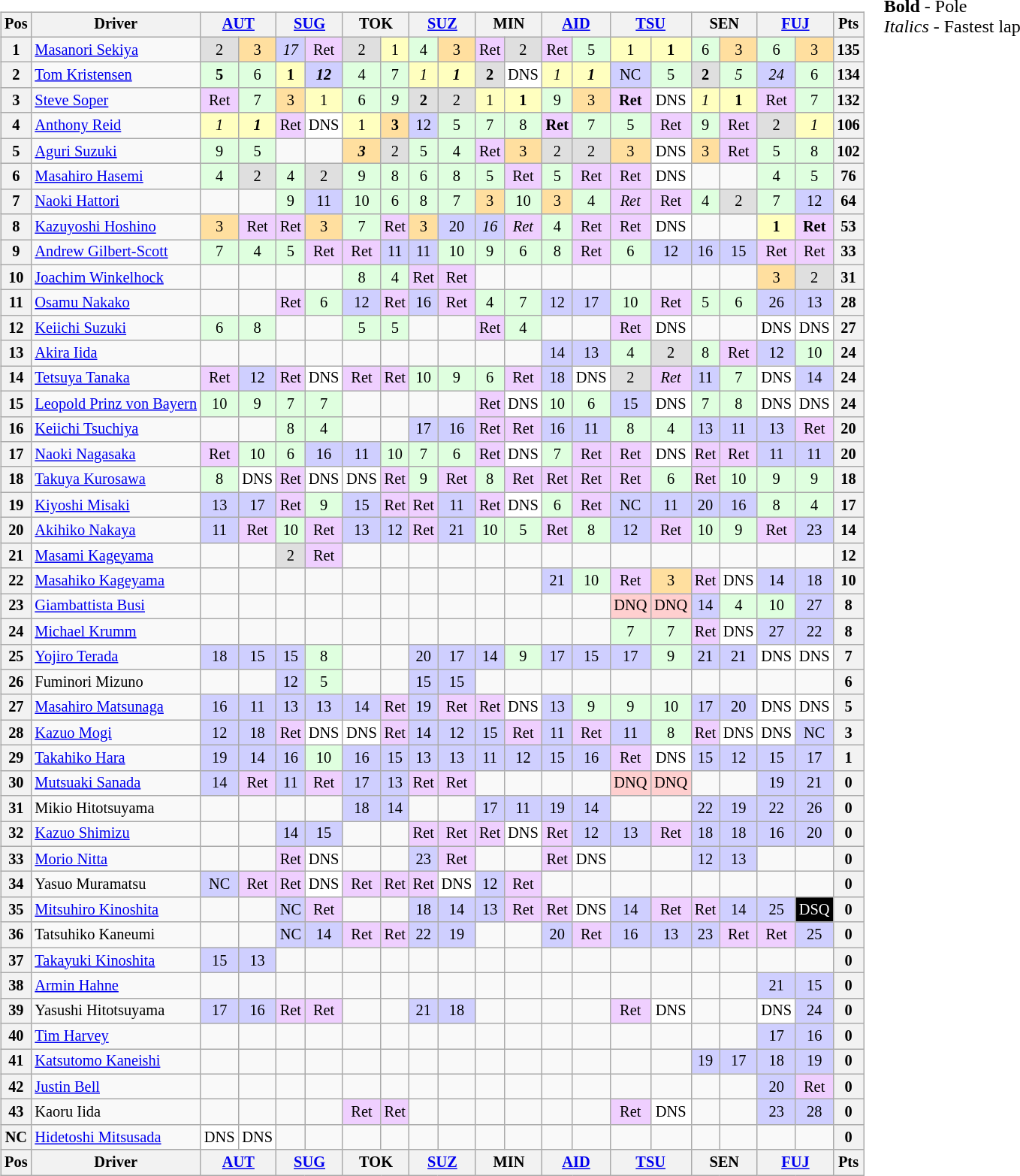<table>
<tr>
<td><br><table class="wikitable" style="font-size: 85%; text-align: center;">
<tr valign="top">
<th valign="middle">Pos</th>
<th valign="middle">Driver</th>
<th colspan="2"><a href='#'>AUT</a></th>
<th colspan="2"><a href='#'>SUG</a></th>
<th colspan="2">TOK</th>
<th colspan="2"><a href='#'>SUZ</a></th>
<th colspan="2">MIN</th>
<th colspan=2><a href='#'>AID</a></th>
<th colspan=2><a href='#'>TSU</a></th>
<th colspan=2>SEN</th>
<th colspan=2><a href='#'>FUJ</a></th>
<th valign=middle>Pts</th>
</tr>
<tr>
<th>1</th>
<td align=left> <a href='#'>Masanori Sekiya</a></td>
<td style="background:#DFDFDF;">2</td>
<td style="background:#FFDF9F;">3</td>
<td style="background:#CFCFFF;"><em>17</em></td>
<td style="background:#EFCFFF;">Ret</td>
<td style="background:#DFDFDF;">2</td>
<td style="background:#FFFFBF;">1</td>
<td style="background:#DFFFDF;">4</td>
<td style="background:#FFDF9F;">3</td>
<td style="background:#EFCFFF;">Ret</td>
<td style="background:#DFDFDF;">2</td>
<td style="background:#EFCFFF;">Ret</td>
<td style="background:#DFFFDF;">5</td>
<td style="background:#FFFFBF;">1</td>
<td style="background:#FFFFBF;"><strong>1</strong></td>
<td style="background:#DFFFDF;">6</td>
<td style="background:#FFDF9F;">3</td>
<td style="background:#DFFFDF;">6</td>
<td style="background:#FFDF9F;">3</td>
<th>135</th>
</tr>
<tr>
<th>2</th>
<td align=left> <a href='#'>Tom Kristensen</a></td>
<td style="background:#DFFFDF;"><strong>5</strong></td>
<td style="background:#DFFFDF;">6</td>
<td style="background:#FFFFBF;"><strong>1</strong></td>
<td style="background:#CFCFFF;"><strong><em>12</em></strong></td>
<td style="background:#DFFFDF;">4</td>
<td style="background:#DFFFDF;">7</td>
<td style="background:#FFFFBF;"><em>1</em></td>
<td style="background:#FFFFBF;"><strong><em>1</em></strong></td>
<td style="background:#DFDFDF;"><strong>2</strong></td>
<td style="background:#FFFFFF;">DNS</td>
<td style="background:#FFFFBF;"><em>1</em></td>
<td style="background:#FFFFBF;"><strong><em>1</em></strong></td>
<td style="background:#CFCFFF;">NC</td>
<td style="background:#DFFFDF;">5</td>
<td style="background:#DFDFDF;"><strong>2</strong></td>
<td style="background:#DFFFDF;"><em>5</em></td>
<td style="background:#CFCFFF;"><em>24</em></td>
<td style="background:#DFFFDF;">6</td>
<th>134</th>
</tr>
<tr>
<th>3</th>
<td align=left> <a href='#'>Steve Soper</a></td>
<td style="background:#EFCFFF;">Ret</td>
<td style="background:#DFFFDF;">7</td>
<td style="background:#FFDF9F;">3</td>
<td style="background:#FFFFBF;">1</td>
<td style="background:#DFFFDF;">6</td>
<td style="background:#DFFFDF;"><em>9</em></td>
<td style="background:#DFDFDF;"><strong>2</strong></td>
<td style="background:#DFDFDF;">2</td>
<td style="background:#FFFFBF;">1</td>
<td style="background:#FFFFBF;"><strong>1</strong></td>
<td style="background:#DFFFDF;">9</td>
<td style="background:#FFDF9F;">3</td>
<td style="background:#EFCFFF;"><strong>Ret</strong></td>
<td style="background:#FFFFFF;">DNS</td>
<td style="background:#FFFFBF;"><em>1</em></td>
<td style="background:#FFFFBF;"><strong>1</strong></td>
<td style="background:#EFCFFF;">Ret</td>
<td style="background:#DFFFDF;">7</td>
<th>132</th>
</tr>
<tr>
<th>4</th>
<td align=left> <a href='#'>Anthony Reid</a></td>
<td style="background:#FFFFBF;"><em>1</em></td>
<td style="background:#FFFFBF;"><strong><em>1</em></strong></td>
<td style="background:#EFCFFF;">Ret</td>
<td style="background:#FFFFFF;">DNS</td>
<td style="background:#FFFFBF;">1</td>
<td style="background:#FFDF9F;"><strong>3</strong></td>
<td style="background:#CFCFFF;">12</td>
<td style="background:#DFFFDF;">5</td>
<td style="background:#DFFFDF;">7</td>
<td style="background:#DFFFDF;">8</td>
<td style="background:#EFCFFF;"><strong>Ret</strong></td>
<td style="background:#DFFFDF;">7</td>
<td style="background:#DFFFDF;">5</td>
<td style="background:#EFCFFF;">Ret</td>
<td style="background:#DFFFDF;">9</td>
<td style="background:#EFCFFF;">Ret</td>
<td style="background:#DFDFDF;">2</td>
<td style="background:#FFFFBF;"><em>1</em></td>
<th>106</th>
</tr>
<tr>
<th>5</th>
<td align=left> <a href='#'>Aguri Suzuki</a></td>
<td style="background:#DFFFDF;">9</td>
<td style="background:#DFFFDF;">5</td>
<td></td>
<td></td>
<td style="background:#FFDF9F;"><strong><em>3</em></strong></td>
<td style="background:#DFDFDF;">2</td>
<td style="background:#DFFFDF;">5</td>
<td style="background:#DFFFDF;">4</td>
<td style="background:#EFCFFF;">Ret</td>
<td style="background:#FFDF9F;">3</td>
<td style="background:#DFDFDF;">2</td>
<td style="background:#DFDFDF;">2</td>
<td style="background:#FFDF9F;">3</td>
<td style="background:#FFFFFF;">DNS</td>
<td style="background:#FFDF9F;">3</td>
<td style="background:#EFCFFF;">Ret</td>
<td style="background:#DFFFDF;">5</td>
<td style="background:#DFFFDF;">8</td>
<th>102</th>
</tr>
<tr>
<th>6</th>
<td align=left> <a href='#'>Masahiro Hasemi</a></td>
<td style="background:#DFFFDF;">4</td>
<td style="background:#DFDFDF;">2</td>
<td style="background:#DFFFDF;">4</td>
<td style="background:#DFDFDF;">2</td>
<td style="background:#DFFFDF;">9</td>
<td style="background:#DFFFDF;">8</td>
<td style="background:#DFFFDF;">6</td>
<td style="background:#DFFFDF;">8</td>
<td style="background:#DFFFDF;">5</td>
<td style="background:#EFCFFF;">Ret</td>
<td style="background:#DFFFDF;">5</td>
<td style="background:#EFCFFF;">Ret</td>
<td style="background:#EFCFFF;">Ret</td>
<td style="background:#FFFFFF;">DNS</td>
<td></td>
<td></td>
<td style="background:#DFFFDF;">4</td>
<td style="background:#DFFFDF;">5</td>
<th>76</th>
</tr>
<tr>
<th>7</th>
<td align=left> <a href='#'>Naoki Hattori</a></td>
<td></td>
<td></td>
<td style="background:#DFFFDF;">9</td>
<td style="background:#CFCFFF;">11</td>
<td style="background:#DFFFDF;">10</td>
<td style="background:#DFFFDF;">6</td>
<td style="background:#DFFFDF;">8</td>
<td style="background:#DFFFDF;">7</td>
<td style="background:#FFDF9F;">3</td>
<td style="background:#DFFFDF;">10</td>
<td style="background:#FFDF9F;">3</td>
<td style="background:#DFFFDF;">4</td>
<td style="background:#EFCFFF;"><em>Ret</em></td>
<td style="background:#EFCFFF;">Ret</td>
<td style="background:#DFFFDF;">4</td>
<td style="background:#DFDFDF;">2</td>
<td style="background:#DFFFDF;">7</td>
<td style="background:#CFCFFF;">12</td>
<th>64</th>
</tr>
<tr>
<th>8</th>
<td align=left> <a href='#'>Kazuyoshi Hoshino</a></td>
<td style="background:#FFDF9F;">3</td>
<td style="background:#EFCFFF;">Ret</td>
<td style="background:#EFCFFF;">Ret</td>
<td style="background:#FFDF9F;">3</td>
<td style="background:#DFFFDF;">7</td>
<td style="background:#EFCFFF;">Ret</td>
<td style="background:#FFDF9F;">3</td>
<td style="background:#CFCFFF;">20</td>
<td style="background:#CFCFFF;"><em>16</em></td>
<td style="background:#EFCFFF;"><em>Ret</em></td>
<td style="background:#DFFFDF;">4</td>
<td style="background:#EFCFFF;">Ret</td>
<td style="background:#EFCFFF;">Ret</td>
<td style="background:#FFFFFF;">DNS</td>
<td></td>
<td></td>
<td style="background:#FFFFBF;"><strong>1</strong></td>
<td style="background:#EFCFFF;"><strong>Ret</strong></td>
<th>53</th>
</tr>
<tr>
<th>9</th>
<td align=left> <a href='#'>Andrew Gilbert-Scott</a></td>
<td style="background:#DFFFDF;">7</td>
<td style="background:#DFFFDF;">4</td>
<td style="background:#DFFFDF;">5</td>
<td style="background:#EFCFFF;">Ret</td>
<td style="background:#EFCFFF;">Ret</td>
<td style="background:#CFCFFF;">11</td>
<td style="background:#CFCFFF;">11</td>
<td style="background:#DFFFDF;">10</td>
<td style="background:#DFFFDF;">9</td>
<td style="background:#DFFFDF;">6</td>
<td style="background:#DFFFDF;">8</td>
<td style="background:#EFCFFF;">Ret</td>
<td style="background:#DFFFDF;">6</td>
<td style="background:#CFCFFF;">12</td>
<td style="background:#CFCFFF;">16</td>
<td style="background:#CFCFFF;">15</td>
<td style="background:#EFCFFF;">Ret</td>
<td style="background:#EFCFFF;">Ret</td>
<th>33</th>
</tr>
<tr>
<th>10</th>
<td align=left> <a href='#'>Joachim Winkelhock</a></td>
<td></td>
<td></td>
<td></td>
<td></td>
<td style="background:#DFFFDF;">8</td>
<td style="background:#DFFFDF;">4</td>
<td style="background:#EFCFFF;">Ret</td>
<td style="background:#EFCFFF;">Ret</td>
<td></td>
<td></td>
<td></td>
<td></td>
<td></td>
<td></td>
<td></td>
<td></td>
<td style="background:#FFDF9F;">3</td>
<td style="background:#DFDFDF;">2</td>
<th>31</th>
</tr>
<tr>
<th>11</th>
<td align=left> <a href='#'>Osamu Nakako</a></td>
<td></td>
<td></td>
<td style="background:#EFCFFF;">Ret</td>
<td style="background:#DFFFDF;">6</td>
<td style="background:#CFCFFF;">12</td>
<td style="background:#EFCFFF;">Ret</td>
<td style="background:#CFCFFF;">16</td>
<td style="background:#EFCFFF;">Ret</td>
<td style="background:#DFFFDF;">4</td>
<td style="background:#DFFFDF;">7</td>
<td style="background:#CFCFFF;">12</td>
<td style="background:#CFCFFF;">17</td>
<td style="background:#DFFFDF;">10</td>
<td style="background:#EFCFFF;">Ret</td>
<td style="background:#DFFFDF;">5</td>
<td style="background:#DFFFDF;">6</td>
<td style="background:#CFCFFF;">26</td>
<td style="background:#CFCFFF;">13</td>
<th>28</th>
</tr>
<tr>
<th>12</th>
<td align=left> <a href='#'>Keiichi Suzuki</a></td>
<td style="background:#DFFFDF;">6</td>
<td style="background:#DFFFDF;">8</td>
<td></td>
<td></td>
<td style="background:#DFFFDF;">5</td>
<td style="background:#DFFFDF;">5</td>
<td></td>
<td></td>
<td style="background:#EFCFFF;">Ret</td>
<td style="background:#DFFFDF;">4</td>
<td></td>
<td></td>
<td style="background:#EFCFFF;">Ret</td>
<td style="background:#FFFFFF;">DNS</td>
<td></td>
<td></td>
<td style="background:#FFFFFF;">DNS</td>
<td style="background:#FFFFFF;">DNS</td>
<th>27</th>
</tr>
<tr>
<th>13</th>
<td align=left> <a href='#'>Akira Iida</a></td>
<td></td>
<td></td>
<td></td>
<td></td>
<td></td>
<td></td>
<td></td>
<td></td>
<td></td>
<td></td>
<td style="background:#CFCFFF;">14</td>
<td style="background:#CFCFFF;">13</td>
<td style="background:#DFFFDF;">4</td>
<td style="background:#DFDFDF;">2</td>
<td style="background:#DFFFDF;">8</td>
<td style="background:#EFCFFF;">Ret</td>
<td style="background:#CFCFFF;">12</td>
<td style="background:#DFFFDF;">10</td>
<th>24</th>
</tr>
<tr>
<th>14</th>
<td align=left> <a href='#'>Tetsuya Tanaka</a></td>
<td style="background:#EFCFFF;">Ret</td>
<td style="background:#CFCFFF;">12</td>
<td style="background:#EFCFFF;">Ret</td>
<td style="background:#FFFFFF;">DNS</td>
<td style="background:#EFCFFF;">Ret</td>
<td style="background:#EFCFFF;">Ret</td>
<td style="background:#DFFFDF;">10</td>
<td style="background:#DFFFDF;">9</td>
<td style="background:#DFFFDF;">6</td>
<td style="background:#EFCFFF;">Ret</td>
<td style="background:#CFCFFF;">18</td>
<td style="background:#FFFFFF;">DNS</td>
<td style="background:#DFDFDF;">2</td>
<td style="background:#EFCFFF;"><em>Ret</em></td>
<td style="background:#CFCFFF;">11</td>
<td style="background:#DFFFDF;">7</td>
<td style="background:#FFFFFF;">DNS</td>
<td style="background:#CFCFFF;">14</td>
<th>24</th>
</tr>
<tr>
<th>15</th>
<td align=left> <a href='#'>Leopold Prinz von Bayern</a></td>
<td style="background:#DFFFDF;">10</td>
<td style="background:#DFFFDF;">9</td>
<td style="background:#DFFFDF;">7</td>
<td style="background:#DFFFDF;">7</td>
<td></td>
<td></td>
<td></td>
<td></td>
<td style="background:#EFCFFF;">Ret</td>
<td style="background:#FFFFFF;">DNS</td>
<td style="background:#DFFFDF;">10</td>
<td style="background:#DFFFDF;">6</td>
<td style="background:#CFCFFF;">15</td>
<td style="background:#FFFFFF;">DNS</td>
<td style="background:#DFFFDF;">7</td>
<td style="background:#DFFFDF;">8</td>
<td style="background:#FFFFFF;">DNS</td>
<td style="background:#FFFFFF;">DNS</td>
<th>24</th>
</tr>
<tr>
<th>16</th>
<td align=left> <a href='#'>Keiichi Tsuchiya</a></td>
<td></td>
<td></td>
<td style="background:#DFFFDF;">8</td>
<td style="background:#DFFFDF;">4</td>
<td></td>
<td></td>
<td style="background:#CFCFFF;">17</td>
<td style="background:#CFCFFF;">16</td>
<td style="background:#EFCFFF;">Ret</td>
<td style="background:#EFCFFF;">Ret</td>
<td style="background:#CFCFFF;">16</td>
<td style="background:#CFCFFF;">11</td>
<td style="background:#DFFFDF;">8</td>
<td style="background:#DFFFDF;">4</td>
<td style="background:#CFCFFF;">13</td>
<td style="background:#CFCFFF;">11</td>
<td style="background:#CFCFFF;">13</td>
<td style="background:#EFCFFF;">Ret</td>
<th>20</th>
</tr>
<tr>
<th>17</th>
<td align=left> <a href='#'>Naoki Nagasaka</a></td>
<td style="background:#EFCFFF;">Ret</td>
<td style="background:#DFFFDF;">10</td>
<td style="background:#DFFFDF;">6</td>
<td style="background:#CFCFFF;">16</td>
<td style="background:#CFCFFF;">11</td>
<td style="background:#DFFFDF;">10</td>
<td style="background:#DFFFDF;">7</td>
<td style="background:#DFFFDF;">6</td>
<td style="background:#EFCFFF;">Ret</td>
<td style="background:#FFFFFF;">DNS</td>
<td style="background:#DFFFDF;">7</td>
<td style="background:#EFCFFF;">Ret</td>
<td style="background:#EFCFFF;">Ret</td>
<td style="background:#FFFFFF;">DNS</td>
<td style="background:#EFCFFF;">Ret</td>
<td style="background:#EFCFFF;">Ret</td>
<td style="background:#CFCFFF;">11</td>
<td style="background:#CFCFFF;">11</td>
<th>20</th>
</tr>
<tr>
<th>18</th>
<td align=left> <a href='#'>Takuya Kurosawa</a></td>
<td style="background:#DFFFDF;">8</td>
<td style="background:#FFFFFF;">DNS</td>
<td style="background:#EFCFFF;">Ret</td>
<td style="background:#FFFFFF;">DNS</td>
<td style="background:#FFFFFF;">DNS</td>
<td style="background:#EFCFFF;">Ret</td>
<td style="background:#DFFFDF;">9</td>
<td style="background:#EFCFFF;">Ret</td>
<td style="background:#DFFFDF;">8</td>
<td style="background:#EFCFFF;">Ret</td>
<td style="background:#EFCFFF;">Ret</td>
<td style="background:#EFCFFF;">Ret</td>
<td style="background:#EFCFFF;">Ret</td>
<td style="background:#DFFFDF;">6</td>
<td style="background:#EFCFFF;">Ret</td>
<td style="background:#DFFFDF;">10</td>
<td style="background:#DFFFDF;">9</td>
<td style="background:#DFFFDF;">9</td>
<th>18</th>
</tr>
<tr>
<th>19</th>
<td align=left> <a href='#'>Kiyoshi Misaki</a></td>
<td style="background:#CFCFFF;">13</td>
<td style="background:#CFCFFF;">17</td>
<td style="background:#EFCFFF;">Ret</td>
<td style="background:#DFFFDF;">9</td>
<td style="background:#CFCFFF;">15</td>
<td style="background:#EFCFFF;">Ret</td>
<td style="background:#EFCFFF;">Ret</td>
<td style="background:#CFCFFF;">11</td>
<td style="background:#EFCFFF;">Ret</td>
<td style="background:#FFFFFF;">DNS</td>
<td style="background:#DFFFDF;">6</td>
<td style="background:#EFCFFF;">Ret</td>
<td style="background:#CFCFFF;">NC</td>
<td style="background:#CFCFFF;">11</td>
<td style="background:#CFCFFF;">20</td>
<td style="background:#CFCFFF;">16</td>
<td style="background:#DFFFDF;">8</td>
<td style="background:#DFFFDF;">4</td>
<th>17</th>
</tr>
<tr>
<th>20</th>
<td align=left> <a href='#'>Akihiko Nakaya</a></td>
<td style="background:#CFCFFF;">11</td>
<td style="background:#EFCFFF;">Ret</td>
<td style="background:#DFFFDF;">10</td>
<td style="background:#EFCFFF;">Ret</td>
<td style="background:#CFCFFF;">13</td>
<td style="background:#CFCFFF;">12</td>
<td style="background:#EFCFFF;">Ret</td>
<td style="background:#CFCFFF;">21</td>
<td style="background:#DFFFDF;">10</td>
<td style="background:#DFFFDF;">5</td>
<td style="background:#EFCFFF;">Ret</td>
<td style="background:#DFFFDF;">8</td>
<td style="background:#CFCFFF;">12</td>
<td style="background:#EFCFFF;">Ret</td>
<td style="background:#DFFFDF;">10</td>
<td style="background:#DFFFDF;">9</td>
<td style="background:#EFCFFF;">Ret</td>
<td style="background:#CFCFFF;">23</td>
<th>14</th>
</tr>
<tr>
<th>21</th>
<td align=left> <a href='#'>Masami Kageyama</a></td>
<td></td>
<td></td>
<td style="background:#DFDFDF;">2</td>
<td style="background:#EFCFFF;">Ret</td>
<td></td>
<td></td>
<td></td>
<td></td>
<td></td>
<td></td>
<td></td>
<td></td>
<td></td>
<td></td>
<td></td>
<td></td>
<td></td>
<td></td>
<th>12</th>
</tr>
<tr>
<th>22</th>
<td align=left> <a href='#'>Masahiko Kageyama</a></td>
<td></td>
<td></td>
<td></td>
<td></td>
<td></td>
<td></td>
<td></td>
<td></td>
<td></td>
<td></td>
<td style="background:#CFCFFF;">21</td>
<td style="background:#DFFFDF;">10</td>
<td style="background:#EFCFFF;">Ret</td>
<td style="background:#FFDF9F;">3</td>
<td style="background:#EFCFFF;">Ret</td>
<td style="background:#FFFFFF;">DNS</td>
<td style="background:#CFCFFF;">14</td>
<td style="background:#CFCFFF;">18</td>
<th>10</th>
</tr>
<tr>
<th>23</th>
<td align=left> <a href='#'>Giambattista Busi</a></td>
<td></td>
<td></td>
<td></td>
<td></td>
<td></td>
<td></td>
<td></td>
<td></td>
<td></td>
<td></td>
<td></td>
<td></td>
<td style="background:#FFCFCF;">DNQ</td>
<td style="background:#FFCFCF;">DNQ</td>
<td style="background:#CFCFFF;">14</td>
<td style="background:#DFFFDF;">4</td>
<td style="background:#DFFFDF;">10</td>
<td style="background:#CFCFFF;">27</td>
<th>8</th>
</tr>
<tr>
<th>24</th>
<td align=left> <a href='#'>Michael Krumm</a></td>
<td></td>
<td></td>
<td></td>
<td></td>
<td></td>
<td></td>
<td></td>
<td></td>
<td></td>
<td></td>
<td></td>
<td></td>
<td style="background:#DFFFDF;">7</td>
<td style="background:#DFFFDF;">7</td>
<td style="background:#EFCFFF;">Ret</td>
<td style="background:#FFFFFF;">DNS</td>
<td style="background:#CFCFFF;">27</td>
<td style="background:#CFCFFF;">22</td>
<th>8</th>
</tr>
<tr>
<th>25</th>
<td align=left> <a href='#'>Yojiro Terada</a></td>
<td style="background:#CFCFFF;">18</td>
<td style="background:#CFCFFF;">15</td>
<td style="background:#CFCFFF;">15</td>
<td style="background:#DFFFDF;">8</td>
<td></td>
<td></td>
<td style="background:#CFCFFF;">20</td>
<td style="background:#CFCFFF;">17</td>
<td style="background:#CFCFFF;">14</td>
<td style="background:#DFFFDF;">9</td>
<td style="background:#CFCFFF;">17</td>
<td style="background:#CFCFFF;">15</td>
<td style="background:#CFCFFF;">17</td>
<td style="background:#DFFFDF;">9</td>
<td style="background:#CFCFFF;">21</td>
<td style="background:#CFCFFF;">21</td>
<td style="background:#FFFFFF;">DNS</td>
<td style="background:#FFFFFF;">DNS</td>
<th>7</th>
</tr>
<tr>
<th>26</th>
<td align=left> Fuminori Mizuno</td>
<td></td>
<td></td>
<td style="background:#CFCFFF;">12</td>
<td style="background:#DFFFDF;">5</td>
<td></td>
<td></td>
<td style="background:#CFCFFF;">15</td>
<td style="background:#CFCFFF;">15</td>
<td></td>
<td></td>
<td></td>
<td></td>
<td></td>
<td></td>
<td></td>
<td></td>
<td></td>
<td></td>
<th>6</th>
</tr>
<tr>
<th>27</th>
<td align=left> <a href='#'>Masahiro Matsunaga</a></td>
<td style="background:#CFCFFF;">16</td>
<td style="background:#CFCFFF;">11</td>
<td style="background:#CFCFFF;">13</td>
<td style="background:#CFCFFF;">13</td>
<td style="background:#CFCFFF;">14</td>
<td style="background:#EFCFFF;">Ret</td>
<td style="background:#CFCFFF;">19</td>
<td style="background:#EFCFFF;">Ret</td>
<td style="background:#EFCFFF;">Ret</td>
<td style="background:#FFFFFF;">DNS</td>
<td style="background:#CFCFFF;">13</td>
<td style="background:#DFFFDF;">9</td>
<td style="background:#DFFFDF;">9</td>
<td style="background:#DFFFDF;">10</td>
<td style="background:#CFCFFF;">17</td>
<td style="background:#CFCFFF;">20</td>
<td style="background:#FFFFFF;">DNS</td>
<td style="background:#FFFFFF;">DNS</td>
<th>5</th>
</tr>
<tr>
<th>28</th>
<td align=left> <a href='#'>Kazuo Mogi</a></td>
<td style="background:#CFCFFF;">12</td>
<td style="background:#CFCFFF;">18</td>
<td style="background:#EFCFFF;">Ret</td>
<td style="background:#FFFFFF;">DNS</td>
<td style="background:#FFFFFF;">DNS</td>
<td style="background:#EFCFFF;">Ret</td>
<td style="background:#CFCFFF;">14</td>
<td style="background:#CFCFFF;">12</td>
<td style="background:#CFCFFF;">15</td>
<td style="background:#EFCFFF;">Ret</td>
<td style="background:#CFCFFF;">11</td>
<td style="background:#EFCFFF;">Ret</td>
<td style="background:#CFCFFF;">11</td>
<td style="background:#DFFFDF;">8</td>
<td style="background:#EFCFFF;">Ret</td>
<td style="background:#FFFFFF;">DNS</td>
<td style="background:#FFFFFF;">DNS</td>
<td style="background:#CFCFFF;">NC</td>
<th>3</th>
</tr>
<tr>
<th>29</th>
<td align=left> <a href='#'>Takahiko Hara</a></td>
<td style="background:#CFCFFF;">19</td>
<td style="background:#CFCFFF;">14</td>
<td style="background:#CFCFFF;">16</td>
<td style="background:#DFFFDF;">10</td>
<td style="background:#CFCFFF;">16</td>
<td style="background:#CFCFFF;">15</td>
<td style="background:#CFCFFF;">13</td>
<td style="background:#CFCFFF;">13</td>
<td style="background:#CFCFFF;">11</td>
<td style="background:#CFCFFF;">12</td>
<td style="background:#CFCFFF;">15</td>
<td style="background:#CFCFFF;">16</td>
<td style="background:#EFCFFF;">Ret</td>
<td style="background:#FFFFFF;">DNS</td>
<td style="background:#CFCFFF;">15</td>
<td style="background:#CFCFFF;">12</td>
<td style="background:#CFCFFF;">15</td>
<td style="background:#CFCFFF;">17</td>
<th>1</th>
</tr>
<tr>
<th>30</th>
<td align=left> <a href='#'>Mutsuaki Sanada</a></td>
<td style="background:#CFCFFF;">14</td>
<td style="background:#EFCFFF;">Ret</td>
<td style="background:#CFCFFF;">11</td>
<td style="background:#EFCFFF;">Ret</td>
<td style="background:#CFCFFF;">17</td>
<td style="background:#CFCFFF;">13</td>
<td style="background:#EFCFFF;">Ret</td>
<td style="background:#EFCFFF;">Ret</td>
<td></td>
<td></td>
<td></td>
<td></td>
<td style="background:#FFCFCF;">DNQ</td>
<td style="background:#FFCFCF;">DNQ</td>
<td></td>
<td></td>
<td style="background:#CFCFFF;">19</td>
<td style="background:#CFCFFF;">21</td>
<th>0</th>
</tr>
<tr>
<th>31</th>
<td align=left> Mikio Hitotsuyama</td>
<td></td>
<td></td>
<td></td>
<td></td>
<td style="background:#CFCFFF;">18</td>
<td style="background:#CFCFFF;">14</td>
<td></td>
<td></td>
<td style="background:#CFCFFF;">17</td>
<td style="background:#CFCFFF;">11</td>
<td style="background:#CFCFFF;">19</td>
<td style="background:#CFCFFF;">14</td>
<td></td>
<td></td>
<td style="background:#CFCFFF;">22</td>
<td style="background:#CFCFFF;">19</td>
<td style="background:#CFCFFF;">22</td>
<td style="background:#CFCFFF;">26</td>
<th>0</th>
</tr>
<tr>
<th>32</th>
<td align=left> <a href='#'>Kazuo Shimizu</a></td>
<td></td>
<td></td>
<td style="background:#CFCFFF;">14</td>
<td style="background:#CFCFFF;">15</td>
<td></td>
<td></td>
<td style="background:#EFCFFF;">Ret</td>
<td style="background:#EFCFFF;">Ret</td>
<td style="background:#EFCFFF;">Ret</td>
<td style="background:#FFFFFF;">DNS</td>
<td style="background:#EFCFFF;">Ret</td>
<td style="background:#CFCFFF;">12</td>
<td style="background:#CFCFFF;">13</td>
<td style="background:#EFCFFF;">Ret</td>
<td style="background:#CFCFFF;">18</td>
<td style="background:#CFCFFF;">18</td>
<td style="background:#CFCFFF;">16</td>
<td style="background:#CFCFFF;">20</td>
<th>0</th>
</tr>
<tr>
<th>33</th>
<td align=left> <a href='#'>Morio Nitta</a></td>
<td></td>
<td></td>
<td style="background:#EFCFFF;">Ret</td>
<td style="background:#FFFFFF;">DNS</td>
<td></td>
<td></td>
<td style="background:#CFCFFF;">23</td>
<td style="background:#EFCFFF;">Ret</td>
<td></td>
<td></td>
<td style="background:#EFCFFF;">Ret</td>
<td style="background:#FFFFFF;">DNS</td>
<td></td>
<td></td>
<td style="background:#CFCFFF;">12</td>
<td style="background:#CFCFFF;">13</td>
<td></td>
<td></td>
<th>0</th>
</tr>
<tr>
<th>34</th>
<td align=left> Yasuo Muramatsu</td>
<td style="background:#CFCFFF;">NC</td>
<td style="background:#EFCFFF;">Ret</td>
<td style="background:#EFCFFF;">Ret</td>
<td style="background:#FFFFFF;">DNS</td>
<td style="background:#EFCFFF;">Ret</td>
<td style="background:#EFCFFF;">Ret</td>
<td style="background:#EFCFFF;">Ret</td>
<td style="background:#FFFFFF;">DNS</td>
<td style="background:#CFCFFF;">12</td>
<td style="background:#EFCFFF;">Ret</td>
<td></td>
<td></td>
<td></td>
<td></td>
<td></td>
<td></td>
<td></td>
<td></td>
<th>0</th>
</tr>
<tr>
<th>35</th>
<td align=left> <a href='#'>Mitsuhiro Kinoshita</a></td>
<td></td>
<td></td>
<td style="background:#CFCFFF;">NC</td>
<td style="background:#EFCFFF;">Ret</td>
<td></td>
<td></td>
<td style="background:#CFCFFF;">18</td>
<td style="background:#CFCFFF;">14</td>
<td style="background:#CFCFFF;">13</td>
<td style="background:#EFCFFF;">Ret</td>
<td style="background:#EFCFFF;">Ret</td>
<td style="background:#FFFFFF;">DNS</td>
<td style="background:#CFCFFF;">14</td>
<td style="background:#EFCFFF;">Ret</td>
<td style="background:#EFCFFF;">Ret</td>
<td style="background:#CFCFFF;">14</td>
<td style="background:#CFCFFF;">25</td>
<td style="background:#000000; color:white">DSQ</td>
<th>0</th>
</tr>
<tr>
<th>36</th>
<td align=left> Tatsuhiko Kaneumi</td>
<td></td>
<td></td>
<td style="background:#CFCFFF;">NC</td>
<td style="background:#CFCFFF;">14</td>
<td style="background:#EFCFFF;">Ret</td>
<td style="background:#EFCFFF;">Ret</td>
<td style="background:#CFCFFF;">22</td>
<td style="background:#CFCFFF;">19</td>
<td></td>
<td></td>
<td style="background:#CFCFFF;">20</td>
<td style="background:#EFCFFF;">Ret</td>
<td style="background:#CFCFFF;">16</td>
<td style="background:#CFCFFF;">13</td>
<td style="background:#CFCFFF;">23</td>
<td style="background:#EFCFFF;">Ret</td>
<td style="background:#EFCFFF;">Ret</td>
<td style="background:#CFCFFF;">25</td>
<th>0</th>
</tr>
<tr>
<th>37</th>
<td align=left> <a href='#'>Takayuki Kinoshita</a></td>
<td style="background:#CFCFFF;">15</td>
<td style="background:#CFCFFF;">13</td>
<td></td>
<td></td>
<td></td>
<td></td>
<td></td>
<td></td>
<td></td>
<td></td>
<td></td>
<td></td>
<td></td>
<td></td>
<td></td>
<td></td>
<td></td>
<td></td>
<th>0</th>
</tr>
<tr>
<th>38</th>
<td align=left> <a href='#'>Armin Hahne</a></td>
<td></td>
<td></td>
<td></td>
<td></td>
<td></td>
<td></td>
<td></td>
<td></td>
<td></td>
<td></td>
<td></td>
<td></td>
<td></td>
<td></td>
<td></td>
<td></td>
<td style="background:#CFCFFF;">21</td>
<td style="background:#CFCFFF;">15</td>
<th>0</th>
</tr>
<tr>
<th>39</th>
<td align=left> Yasushi Hitotsuyama</td>
<td style="background:#CFCFFF;">17</td>
<td style="background:#CFCFFF;">16</td>
<td style="background:#EFCFFF;">Ret</td>
<td style="background:#EFCFFF;">Ret</td>
<td></td>
<td></td>
<td style="background:#CFCFFF;">21</td>
<td style="background:#CFCFFF;">18</td>
<td></td>
<td></td>
<td></td>
<td></td>
<td style="background:#EFCFFF;">Ret</td>
<td style="background:#FFFFFF;">DNS</td>
<td></td>
<td></td>
<td style="background:#FFFFFF;">DNS</td>
<td style="background:#CFCFFF;">24</td>
<th>0</th>
</tr>
<tr>
<th>40</th>
<td align=left> <a href='#'>Tim Harvey</a></td>
<td></td>
<td></td>
<td></td>
<td></td>
<td></td>
<td></td>
<td></td>
<td></td>
<td></td>
<td></td>
<td></td>
<td></td>
<td></td>
<td></td>
<td></td>
<td></td>
<td style="background:#CFCFFF;">17</td>
<td style="background:#CFCFFF;">16</td>
<th>0</th>
</tr>
<tr>
<th>41</th>
<td align=left> <a href='#'>Katsutomo Kaneishi</a></td>
<td></td>
<td></td>
<td></td>
<td></td>
<td></td>
<td></td>
<td></td>
<td></td>
<td></td>
<td></td>
<td></td>
<td></td>
<td></td>
<td></td>
<td style="background:#CFCFFF;">19</td>
<td style="background:#CFCFFF;">17</td>
<td style="background:#CFCFFF;">18</td>
<td style="background:#CFCFFF;">19</td>
<th>0</th>
</tr>
<tr>
<th>42</th>
<td align=left> <a href='#'>Justin Bell</a></td>
<td></td>
<td></td>
<td></td>
<td></td>
<td></td>
<td></td>
<td></td>
<td></td>
<td></td>
<td></td>
<td></td>
<td></td>
<td></td>
<td></td>
<td></td>
<td></td>
<td style="background:#CFCFFF;">20</td>
<td style="background:#EFCFFF;">Ret</td>
<th>0</th>
</tr>
<tr>
<th>43</th>
<td align=left> Kaoru Iida</td>
<td></td>
<td></td>
<td></td>
<td></td>
<td style="background:#EFCFFF;">Ret</td>
<td style="background:#EFCFFF;">Ret</td>
<td></td>
<td></td>
<td></td>
<td></td>
<td></td>
<td></td>
<td style="background:#EFCFFF;">Ret</td>
<td style="background:#FFFFFF;">DNS</td>
<td></td>
<td></td>
<td style="background:#CFCFFF;">23</td>
<td style="background:#CFCFFF;">28</td>
<th>0</th>
</tr>
<tr>
<th>NC</th>
<td align=left> <a href='#'>Hidetoshi Mitsusada</a></td>
<td style="background:#FFFFFF;">DNS</td>
<td style="background:#FFFFFF;">DNS</td>
<td></td>
<td></td>
<td></td>
<td></td>
<td></td>
<td></td>
<td></td>
<td></td>
<td></td>
<td></td>
<td></td>
<td></td>
<td></td>
<td></td>
<td></td>
<td></td>
<th>0</th>
</tr>
<tr>
<th valign="middle">Pos</th>
<th valign="middle">Driver</th>
<th colspan="2"><a href='#'>AUT</a></th>
<th colspan="2"><a href='#'>SUG</a></th>
<th colspan="2">TOK</th>
<th colspan="2"><a href='#'>SUZ</a></th>
<th colspan="2">MIN</th>
<th colspan=2><a href='#'>AID</a></th>
<th colspan=2><a href='#'>TSU</a></th>
<th colspan=2>SEN</th>
<th colspan=2><a href='#'>FUJ</a></th>
<th valign=middle>Pts</th>
</tr>
</table>
</td>
<td valign="top"><br>
<span><strong>Bold</strong> - Pole<br>
<em>Italics</em> - Fastest lap</span></td>
</tr>
</table>
